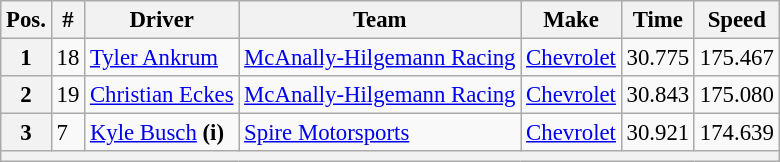<table class="wikitable" style="font-size:95%">
<tr>
<th>Pos.</th>
<th>#</th>
<th>Driver</th>
<th>Team</th>
<th>Make</th>
<th>Time</th>
<th>Speed</th>
</tr>
<tr>
<th>1</th>
<td>18</td>
<td><a href='#'>Tyler Ankrum</a></td>
<td><a href='#'>McAnally-Hilgemann Racing</a></td>
<td><a href='#'>Chevrolet</a></td>
<td>30.775</td>
<td>175.467</td>
</tr>
<tr>
<th>2</th>
<td>19</td>
<td><a href='#'>Christian Eckes</a></td>
<td><a href='#'>McAnally-Hilgemann Racing</a></td>
<td><a href='#'>Chevrolet</a></td>
<td>30.843</td>
<td>175.080</td>
</tr>
<tr>
<th>3</th>
<td>7</td>
<td><a href='#'>Kyle Busch</a> <strong>(i)</strong></td>
<td><a href='#'>Spire Motorsports</a></td>
<td><a href='#'>Chevrolet</a></td>
<td>30.921</td>
<td>174.639</td>
</tr>
<tr>
<th colspan="7"></th>
</tr>
</table>
